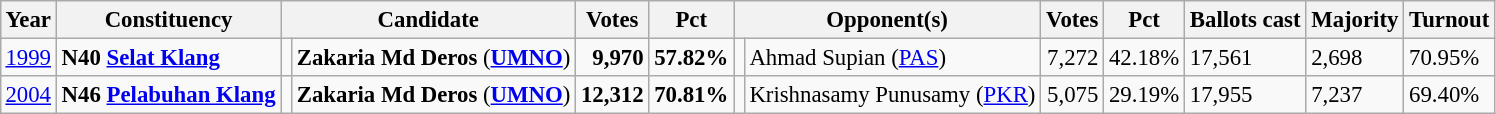<table class="wikitable" style="margin:0.5em ; font-size:95%">
<tr>
<th>Year</th>
<th>Constituency</th>
<th colspan=2>Candidate</th>
<th>Votes</th>
<th>Pct</th>
<th colspan=2>Opponent(s)</th>
<th>Votes</th>
<th>Pct</th>
<th>Ballots cast</th>
<th>Majority</th>
<th>Turnout</th>
</tr>
<tr>
<td><a href='#'>1999</a></td>
<td><strong>N40 <a href='#'>Selat Klang</a></strong></td>
<td></td>
<td><strong>Zakaria Md Deros</strong> (<a href='#'><strong>UMNO</strong></a>)</td>
<td align=right><strong>9,970</strong></td>
<td><strong>57.82%</strong></td>
<td></td>
<td>Ahmad Supian (<a href='#'>PAS</a>)</td>
<td align=right>7,272</td>
<td>42.18%</td>
<td>17,561</td>
<td>2,698</td>
<td>70.95%</td>
</tr>
<tr>
<td><a href='#'>2004</a></td>
<td><strong>N46 <a href='#'>Pelabuhan Klang</a></strong></td>
<td></td>
<td><strong>Zakaria Md Deros</strong> (<a href='#'><strong>UMNO</strong></a>)</td>
<td align=right><strong>12,312</strong></td>
<td><strong>70.81%</strong></td>
<td></td>
<td>Krishnasamy Punusamy (<a href='#'>PKR</a>)</td>
<td align=right>5,075</td>
<td>29.19%</td>
<td>17,955</td>
<td>7,237</td>
<td>69.40%</td>
</tr>
</table>
